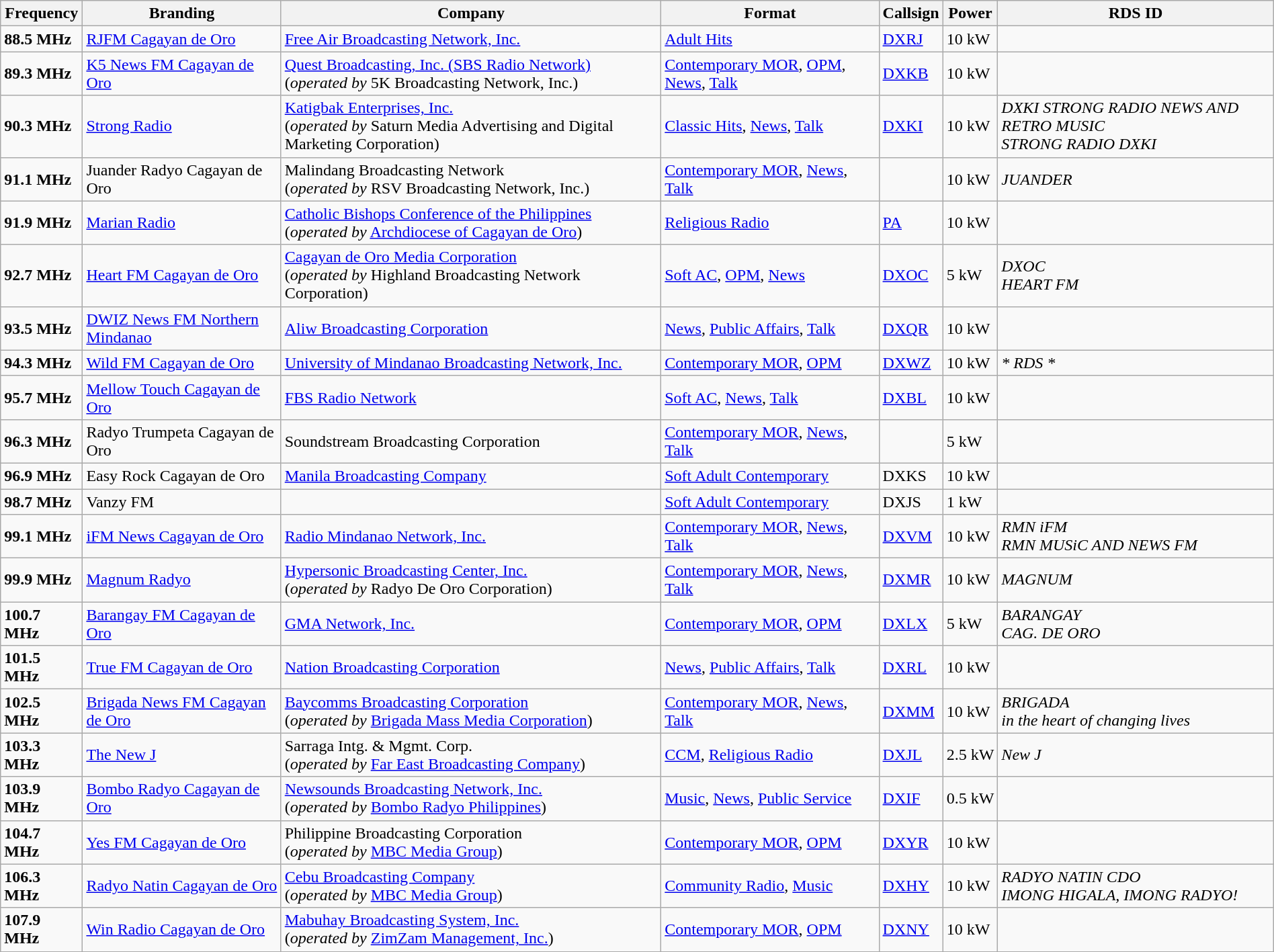<table class="wikitable" class="wikitable sortable" style="width:100%" style="text-align:center;">
<tr>
<th>Frequency</th>
<th>Branding</th>
<th>Company</th>
<th>Format</th>
<th>Callsign</th>
<th>Power</th>
<th>RDS ID</th>
</tr>
<tr>
<td><strong>88.5 MHz</strong></td>
<td><a href='#'>RJFM Cagayan de Oro</a></td>
<td><a href='#'>Free Air Broadcasting Network, Inc.</a></td>
<td><a href='#'>Adult Hits</a></td>
<td><a href='#'>DXRJ</a></td>
<td>10 kW</td>
<td></td>
</tr>
<tr>
<td><strong>89.3 MHz</strong></td>
<td><a href='#'>K5 News FM Cagayan de Oro</a></td>
<td><a href='#'>Quest Broadcasting, Inc. (SBS Radio Network)</a><br>(<em>operated by</em> 5K Broadcasting Network, Inc.)</td>
<td><a href='#'>Contemporary MOR</a>, <a href='#'>OPM</a>, <a href='#'>News</a>, <a href='#'>Talk</a></td>
<td><a href='#'>DXKB</a></td>
<td>10 kW</td>
<td></td>
</tr>
<tr>
<td><strong>90.3 MHz</strong></td>
<td><a href='#'>Strong Radio</a></td>
<td><a href='#'>Katigbak Enterprises, Inc.</a><br>(<em>operated by</em> Saturn Media Advertising and Digital Marketing Corporation)</td>
<td><a href='#'>Classic Hits</a>, <a href='#'>News</a>, <a href='#'>Talk</a></td>
<td><a href='#'>DXKI</a></td>
<td>10 kW</td>
<td><em>DXKI STRONG RADIO NEWS AND RETRO MUSIC<br>STRONG RADIO DXKI</em></td>
</tr>
<tr>
<td><strong>91.1 MHz</strong></td>
<td>Juander Radyo Cagayan de Oro</td>
<td>Malindang Broadcasting Network<br>(<em>operated by</em> RSV Broadcasting Network, Inc.)</td>
<td><a href='#'>Contemporary MOR</a>, <a href='#'>News</a>, <a href='#'>Talk</a></td>
<td></td>
<td>10 kW</td>
<td><em>JUANDER</em></td>
</tr>
<tr>
<td><strong>91.9 MHz</strong></td>
<td><a href='#'>Marian Radio</a></td>
<td><a href='#'>Catholic Bishops Conference of the Philippines</a><br>(<em>operated by</em> <a href='#'>Archdiocese of Cagayan de Oro</a>)</td>
<td><a href='#'>Religious Radio</a></td>
<td><a href='#'>PA</a></td>
<td>10 kW</td>
<td></td>
</tr>
<tr>
<td><strong>92.7 MHz</strong></td>
<td><a href='#'>Heart FM Cagayan de Oro</a></td>
<td><a href='#'>Cagayan de Oro Media Corporation</a><br>(<em>operated by</em> Highland Broadcasting Network Corporation)</td>
<td><a href='#'>Soft AC</a>, <a href='#'>OPM</a>, <a href='#'>News</a></td>
<td><a href='#'>DXOC</a></td>
<td>5 kW</td>
<td><em>DXOC<br>HEART FM</em></td>
</tr>
<tr>
<td><strong>93.5 MHz</strong></td>
<td><a href='#'>DWIZ News FM Northern Mindanao</a></td>
<td><a href='#'>Aliw Broadcasting Corporation</a></td>
<td><a href='#'>News</a>, <a href='#'>Public Affairs</a>, <a href='#'>Talk</a></td>
<td><a href='#'>DXQR</a></td>
<td>10 kW</td>
<td></td>
</tr>
<tr>
<td><strong>94.3 MHz</strong></td>
<td><a href='#'>Wild FM Cagayan de Oro</a></td>
<td><a href='#'>University of Mindanao Broadcasting Network, Inc.</a></td>
<td><a href='#'>Contemporary MOR</a>, <a href='#'>OPM</a></td>
<td><a href='#'>DXWZ</a></td>
<td>10 kW</td>
<td><em>* RDS *</em></td>
</tr>
<tr>
<td><strong>95.7 MHz</strong></td>
<td><a href='#'>Mellow Touch Cagayan de Oro</a></td>
<td><a href='#'>FBS Radio Network</a></td>
<td><a href='#'>Soft AC</a>, <a href='#'>News</a>, <a href='#'>Talk</a></td>
<td><a href='#'>DXBL</a></td>
<td>10 kW</td>
<td></td>
</tr>
<tr>
<td><strong>96.3 MHz</strong></td>
<td>Radyo Trumpeta Cagayan de Oro</td>
<td>Soundstream Broadcasting Corporation</td>
<td><a href='#'>Contemporary MOR</a>, <a href='#'>News</a>, <a href='#'>Talk</a></td>
<td></td>
<td>5 kW</td>
<td></td>
</tr>
<tr>
<td><strong>96.9 MHz</strong></td>
<td>Easy Rock Cagayan de Oro</td>
<td><a href='#'>Manila Broadcasting Company</a></td>
<td><a href='#'>Soft Adult Contemporary</a></td>
<td>DXKS</td>
<td>10 kW</td>
<td></td>
</tr>
<tr>
<td><strong>98.7 MHz</strong></td>
<td>Vanzy FM</td>
<td></td>
<td><a href='#'>Soft Adult Contemporary</a></td>
<td>DXJS</td>
<td>1 kW</td>
<td></td>
</tr>
<tr>
<td><strong>99.1 MHz</strong></td>
<td><a href='#'>iFM News Cagayan de Oro</a></td>
<td><a href='#'>Radio Mindanao Network, Inc.</a></td>
<td><a href='#'>Contemporary MOR</a>, <a href='#'>News</a>, <a href='#'>Talk</a></td>
<td><a href='#'>DXVM</a></td>
<td>10 kW</td>
<td><em>RMN iFM<br>RMN MUSiC AND NEWS FM</em></td>
</tr>
<tr>
<td><strong>99.9 MHz</strong></td>
<td><a href='#'>Magnum Radyo</a></td>
<td><a href='#'>Hypersonic Broadcasting Center, Inc.</a><br>(<em>operated by</em> Radyo De Oro Corporation)</td>
<td><a href='#'>Contemporary MOR</a>, <a href='#'>News</a>, <a href='#'>Talk</a></td>
<td><a href='#'>DXMR</a></td>
<td>10 kW</td>
<td><em>MAGNUM</em></td>
</tr>
<tr>
<td><strong>100.7 MHz</strong></td>
<td><a href='#'>Barangay FM Cagayan de Oro</a></td>
<td><a href='#'>GMA Network, Inc.</a></td>
<td><a href='#'>Contemporary MOR</a>, <a href='#'>OPM</a></td>
<td><a href='#'>DXLX</a></td>
<td>5 kW</td>
<td><em>BARANGAY<br>CAG. DE ORO</em></td>
</tr>
<tr>
<td><strong>101.5 MHz</strong></td>
<td><a href='#'>True FM Cagayan de Oro</a></td>
<td><a href='#'>Nation Broadcasting Corporation</a></td>
<td><a href='#'>News</a>, <a href='#'>Public Affairs</a>, <a href='#'>Talk</a></td>
<td><a href='#'>DXRL</a></td>
<td>10 kW</td>
<td></td>
</tr>
<tr>
<td><strong>102.5 MHz</strong></td>
<td><a href='#'>Brigada News FM Cagayan de Oro</a></td>
<td><a href='#'>Baycomms Broadcasting Corporation</a><br>(<em>operated by</em> <a href='#'>Brigada Mass Media Corporation</a>)</td>
<td><a href='#'>Contemporary MOR</a>, <a href='#'>News</a>, <a href='#'>Talk</a></td>
<td><a href='#'>DXMM</a></td>
<td>10 kW</td>
<td><em>BRIGADA<br>in the heart of changing lives</em></td>
</tr>
<tr>
<td><strong>103.3 MHz</strong></td>
<td><a href='#'>The New J</a></td>
<td>Sarraga Intg. & Mgmt. Corp.<br>(<em>operated by</em> <a href='#'>Far East Broadcasting Company</a>)</td>
<td><a href='#'>CCM</a>, <a href='#'>Religious Radio</a></td>
<td><a href='#'>DXJL</a></td>
<td>2.5 kW</td>
<td><em>New J</em></td>
</tr>
<tr>
<td><strong>103.9 MHz</strong></td>
<td><a href='#'>Bombo Radyo Cagayan de Oro</a></td>
<td><a href='#'>Newsounds Broadcasting Network, Inc.</a><br>(<em>operated by</em> <a href='#'>Bombo Radyo Philippines</a>)</td>
<td><a href='#'>Music</a>, <a href='#'>News</a>, <a href='#'>Public Service</a></td>
<td><a href='#'>DXIF</a></td>
<td>0.5 kW</td>
<td></td>
</tr>
<tr>
<td><strong>104.7 MHz</strong></td>
<td><a href='#'>Yes FM Cagayan de Oro</a></td>
<td>Philippine Broadcasting Corporation<br>(<em>operated by</em> <a href='#'>MBC Media Group</a>)</td>
<td><a href='#'>Contemporary MOR</a>, <a href='#'>OPM</a></td>
<td><a href='#'>DXYR</a></td>
<td>10 kW</td>
<td></td>
</tr>
<tr>
<td><strong>106.3 MHz</strong></td>
<td><a href='#'>Radyo Natin Cagayan de Oro</a></td>
<td><a href='#'>Cebu Broadcasting Company</a><br>(<em>operated by</em> <a href='#'>MBC Media Group</a>)</td>
<td><a href='#'>Community Radio</a>, <a href='#'>Music</a></td>
<td><a href='#'>DXHY</a></td>
<td>10 kW</td>
<td><em>RADYO NATIN CDO<br>IMONG HIGALA, IMONG RADYO!</em></td>
</tr>
<tr>
<td><strong>107.9 MHz</strong></td>
<td><a href='#'>Win Radio Cagayan de Oro</a></td>
<td><a href='#'>Mabuhay Broadcasting System, Inc.</a><br>(<em>operated by</em> <a href='#'>ZimZam Management, Inc.</a>)</td>
<td><a href='#'>Contemporary MOR</a>, <a href='#'>OPM</a></td>
<td><a href='#'>DXNY</a></td>
<td>10 kW</td>
<td></td>
</tr>
<tr>
</tr>
</table>
